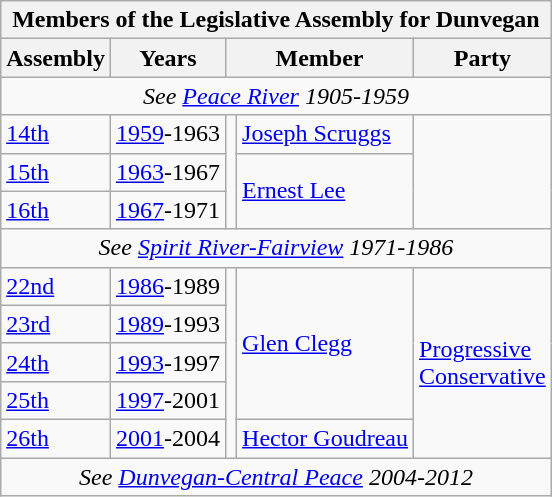<table class="wikitable" align=right>
<tr>
<th colspan=5>Members of the Legislative Assembly for Dunvegan</th>
</tr>
<tr>
<th>Assembly</th>
<th>Years</th>
<th colspan="2">Member</th>
<th>Party</th>
</tr>
<tr>
<td align="center" colspan=5><em>See <a href='#'>Peace River</a> 1905-1959</em></td>
</tr>
<tr>
<td><a href='#'>14th</a></td>
<td><a href='#'>1959</a>-1963</td>
<td rowspan=3 ></td>
<td><a href='#'>Joseph Scruggs</a></td>
<td rowspan=3></td>
</tr>
<tr>
<td><a href='#'>15th</a></td>
<td><a href='#'>1963</a>-1967</td>
<td rowspan=2><a href='#'>Ernest Lee</a></td>
</tr>
<tr>
<td><a href='#'>16th</a></td>
<td><a href='#'>1967</a>-1971</td>
</tr>
<tr>
<td colspan=5 align=center><em>See <a href='#'>Spirit River-Fairview</a> 1971-1986</em></td>
</tr>
<tr>
<td><a href='#'>22nd</a></td>
<td><a href='#'>1986</a>-1989</td>
<td rowspan=5 ></td>
<td rowspan=4><a href='#'>Glen Clegg</a></td>
<td rowspan=5><a href='#'>Progressive<br>Conservative</a></td>
</tr>
<tr>
<td><a href='#'>23rd</a></td>
<td><a href='#'>1989</a>-1993</td>
</tr>
<tr>
<td><a href='#'>24th</a></td>
<td><a href='#'>1993</a>-1997</td>
</tr>
<tr>
<td><a href='#'>25th</a></td>
<td><a href='#'>1997</a>-2001</td>
</tr>
<tr>
<td><a href='#'>26th</a></td>
<td><a href='#'>2001</a>-2004</td>
<td><a href='#'>Hector Goudreau</a></td>
</tr>
<tr>
<td colspan=5 align=center><em>See <a href='#'>Dunvegan-Central Peace</a> 2004-2012</em></td>
</tr>
</table>
